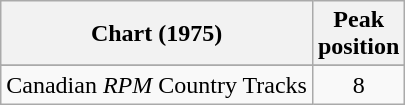<table class="wikitable sortable">
<tr>
<th align="left">Chart (1975)</th>
<th align="center">Peak<br>position</th>
</tr>
<tr>
</tr>
<tr>
<td align="left">Canadian <em>RPM</em> Country Tracks</td>
<td align="center">8</td>
</tr>
</table>
